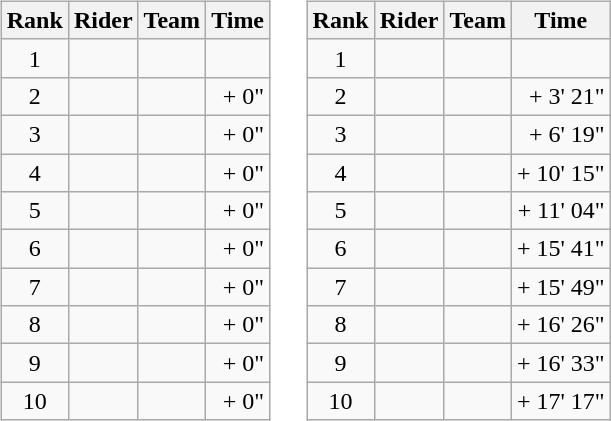<table>
<tr>
<td><br><table class="wikitable">
<tr>
<th scope="col">Rank</th>
<th scope="col">Rider</th>
<th scope="col">Team</th>
<th scope="col">Time</th>
</tr>
<tr>
<td style="text-align:center;">1</td>
<td></td>
<td></td>
<td style="text-align:right;"></td>
</tr>
<tr>
<td style="text-align:center;">2</td>
<td> </td>
<td></td>
<td style="text-align:right;">+ 0"</td>
</tr>
<tr>
<td style="text-align:center;">3</td>
<td></td>
<td></td>
<td style="text-align:right;">+ 0"</td>
</tr>
<tr>
<td style="text-align:center;">4</td>
<td></td>
<td></td>
<td style="text-align:right;">+ 0"</td>
</tr>
<tr>
<td style="text-align:center;">5</td>
<td></td>
<td></td>
<td style="text-align:right;">+ 0"</td>
</tr>
<tr>
<td style="text-align:center;">6</td>
<td></td>
<td></td>
<td style="text-align:right;">+ 0"</td>
</tr>
<tr>
<td style="text-align:center;">7</td>
<td></td>
<td></td>
<td style="text-align:right;">+ 0"</td>
</tr>
<tr>
<td style="text-align:center;">8</td>
<td></td>
<td></td>
<td style="text-align:right;">+ 0"</td>
</tr>
<tr>
<td style="text-align:center;">9</td>
<td></td>
<td></td>
<td style="text-align:right;">+ 0"</td>
</tr>
<tr>
<td style="text-align:center;">10</td>
<td></td>
<td></td>
<td style="text-align:right;">+ 0"</td>
</tr>
</table>
</td>
<td></td>
<td><br><table class="wikitable">
<tr>
<th scope="col">Rank</th>
<th scope="col">Rider</th>
<th scope="col">Team</th>
<th scope="col">Time</th>
</tr>
<tr>
<td style="text-align:center;">1</td>
<td> </td>
<td></td>
<td style="text-align:right;"></td>
</tr>
<tr>
<td style="text-align:center;">2</td>
<td></td>
<td></td>
<td style="text-align:right;">+ 3' 21"</td>
</tr>
<tr>
<td style="text-align:center;">3</td>
<td></td>
<td></td>
<td style="text-align:right;">+ 6' 19"</td>
</tr>
<tr>
<td style="text-align:center;">4</td>
<td></td>
<td></td>
<td style="text-align:right;">+ 10' 15"</td>
</tr>
<tr>
<td style="text-align:center;">5</td>
<td> </td>
<td></td>
<td style="text-align:right;">+ 11' 04"</td>
</tr>
<tr>
<td style="text-align:center;">6</td>
<td> </td>
<td></td>
<td style="text-align:right;">+ 15' 41"</td>
</tr>
<tr>
<td style="text-align:center;">7</td>
<td></td>
<td></td>
<td style="text-align:right;">+ 15' 49"</td>
</tr>
<tr>
<td style="text-align:center;">8</td>
<td></td>
<td></td>
<td style="text-align:right;">+ 16' 26"</td>
</tr>
<tr>
<td style="text-align:center;">9</td>
<td></td>
<td></td>
<td style="text-align:right;">+ 16' 33"</td>
</tr>
<tr>
<td style="text-align:center;">10</td>
<td></td>
<td></td>
<td style="text-align:right;">+ 17' 17"</td>
</tr>
</table>
</td>
</tr>
</table>
